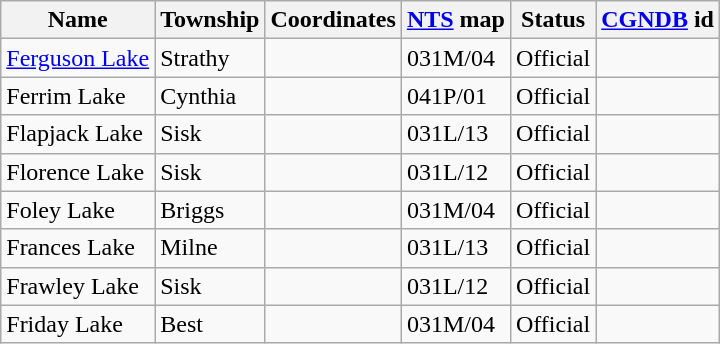<table class="wikitable sortable">
<tr>
<th>Name</th>
<th>Township</th>
<th data-sort-type="number">Coordinates</th>
<th><a href='#'>NTS</a> map</th>
<th data-sort-type="number">Status</th>
<th><a href='#'>CGNDB</a> id</th>
</tr>
<tr>
<td><a href='#'>Ferguson Lake</a></td>
<td>Strathy</td>
<td></td>
<td>031M/04</td>
<td>Official</td>
<td></td>
</tr>
<tr>
<td>Ferrim Lake</td>
<td>Cynthia</td>
<td></td>
<td>041P/01</td>
<td>Official</td>
<td></td>
</tr>
<tr>
<td>Flapjack Lake</td>
<td>Sisk</td>
<td></td>
<td>031L/13</td>
<td>Official</td>
<td></td>
</tr>
<tr>
<td>Florence Lake</td>
<td>Sisk</td>
<td></td>
<td>031L/12</td>
<td>Official</td>
<td></td>
</tr>
<tr>
<td>Foley Lake</td>
<td>Briggs</td>
<td></td>
<td>031M/04</td>
<td>Official</td>
<td></td>
</tr>
<tr>
<td>Frances Lake</td>
<td>Milne</td>
<td></td>
<td>031L/13</td>
<td>Official</td>
<td></td>
</tr>
<tr>
<td>Frawley Lake</td>
<td>Sisk</td>
<td></td>
<td>031L/12</td>
<td>Official</td>
<td></td>
</tr>
<tr>
<td>Friday Lake</td>
<td>Best</td>
<td></td>
<td>031M/04</td>
<td>Official</td>
<td></td>
</tr>
</table>
